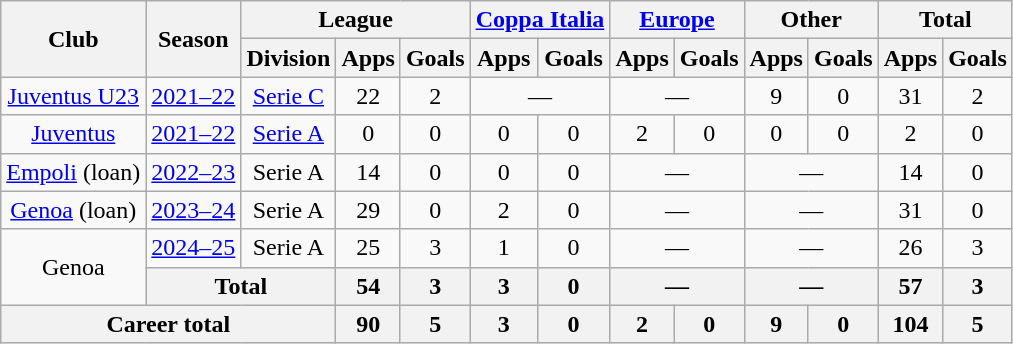<table class="wikitable" style="text-align:center">
<tr>
<th rowspan="2">Club</th>
<th rowspan="2">Season</th>
<th colspan="3">League</th>
<th colspan="2"><a href='#'>Coppa Italia</a></th>
<th colspan="2"><a href='#'>Europe</a></th>
<th colspan="2">Other</th>
<th colspan="2">Total</th>
</tr>
<tr>
<th>Division</th>
<th>Apps</th>
<th>Goals</th>
<th>Apps</th>
<th>Goals</th>
<th>Apps</th>
<th>Goals</th>
<th>Apps</th>
<th>Goals</th>
<th>Apps</th>
<th>Goals</th>
</tr>
<tr>
<td><a href='#'>Juventus U23</a></td>
<td><a href='#'>2021–22</a></td>
<td><a href='#'>Serie C</a></td>
<td>22</td>
<td>2</td>
<td colspan="2">—</td>
<td colspan="2">—</td>
<td>9</td>
<td>0</td>
<td>31</td>
<td>2</td>
</tr>
<tr>
<td><a href='#'>Juventus</a></td>
<td><a href='#'>2021–22</a></td>
<td><a href='#'>Serie A</a></td>
<td>0</td>
<td>0</td>
<td>0</td>
<td>0</td>
<td>2</td>
<td>0</td>
<td>0</td>
<td>0</td>
<td>2</td>
<td>0</td>
</tr>
<tr>
<td><a href='#'>Empoli</a> (loan)</td>
<td><a href='#'>2022–23</a></td>
<td>Serie A</td>
<td>14</td>
<td>0</td>
<td>0</td>
<td>0</td>
<td colspan="2">—</td>
<td colspan="2">—</td>
<td>14</td>
<td>0</td>
</tr>
<tr>
<td><a href='#'>Genoa</a>  (loan)</td>
<td><a href='#'>2023–24</a></td>
<td>Serie A</td>
<td>29</td>
<td>0</td>
<td>2</td>
<td>0</td>
<td colspan="2">—</td>
<td colspan="2">—</td>
<td>31</td>
<td>0</td>
</tr>
<tr>
<td rowspan="2">Genoa</td>
<td><a href='#'>2024–25</a></td>
<td>Serie A</td>
<td>25</td>
<td>3</td>
<td>1</td>
<td>0</td>
<td colspan="2">—</td>
<td colspan="2">—</td>
<td>26</td>
<td>3</td>
</tr>
<tr>
<th colspan="2">Total</th>
<th>54</th>
<th>3</th>
<th>3</th>
<th>0</th>
<th colspan="2">—</th>
<th colspan="2">—</th>
<th>57</th>
<th>3</th>
</tr>
<tr>
<th colspan="3">Career total</th>
<th>90</th>
<th>5</th>
<th>3</th>
<th>0</th>
<th>2</th>
<th>0</th>
<th>9</th>
<th>0</th>
<th>104</th>
<th>5</th>
</tr>
</table>
